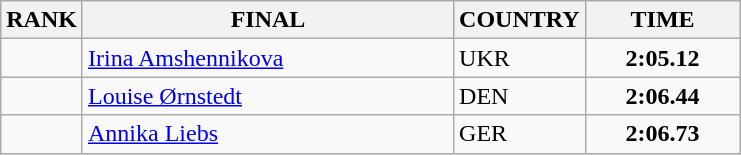<table class="wikitable">
<tr>
<th>RANK</th>
<th align="left" style="width: 15em">FINAL</th>
<th>COUNTRY</th>
<th style="width: 6em">TIME</th>
</tr>
<tr>
<td align="center"></td>
<td><a href='#'>Irina Amshennikova</a></td>
<td> UKR</td>
<td align="center"><strong>2:05.12</strong></td>
</tr>
<tr>
<td align="center"></td>
<td><a href='#'>Louise Ørnstedt</a></td>
<td> DEN</td>
<td align="center"><strong>2:06.44</strong></td>
</tr>
<tr>
<td align="center"></td>
<td><a href='#'>Annika Liebs</a></td>
<td> GER</td>
<td align="center"><strong>2:06.73</strong></td>
</tr>
</table>
